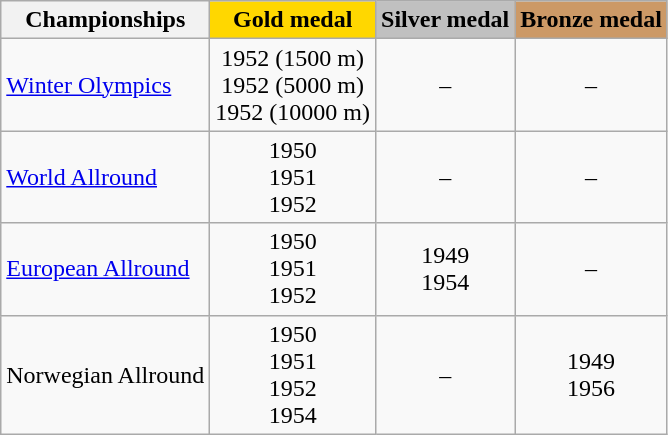<table class="wikitable">
<tr>
<th>Championships</th>
<td align=center bgcolor=gold><strong>Gold medal</strong></td>
<td align=center bgcolor=silver><strong>Silver medal</strong></td>
<td align=center bgcolor=cc9966><strong>Bronze medal</strong></td>
</tr>
<tr align="center">
<td align="left"><a href='#'>Winter Olympics</a></td>
<td>1952 (1500 m) <br> 1952 (5000 m) <br> 1952 (10000 m)</td>
<td>–</td>
<td>–</td>
</tr>
<tr align="center">
<td align="left"><a href='#'>World Allround</a></td>
<td>1950 <br> 1951 <br> 1952</td>
<td>–</td>
<td>–</td>
</tr>
<tr align="center">
<td align="left"><a href='#'>European Allround</a></td>
<td>1950 <br> 1951 <br> 1952</td>
<td>1949 <br> 1954</td>
<td>–</td>
</tr>
<tr align="center">
<td align="left">Norwegian Allround</td>
<td>1950 <br> 1951 <br> 1952 <br> 1954</td>
<td>–</td>
<td>1949 <br> 1956</td>
</tr>
</table>
